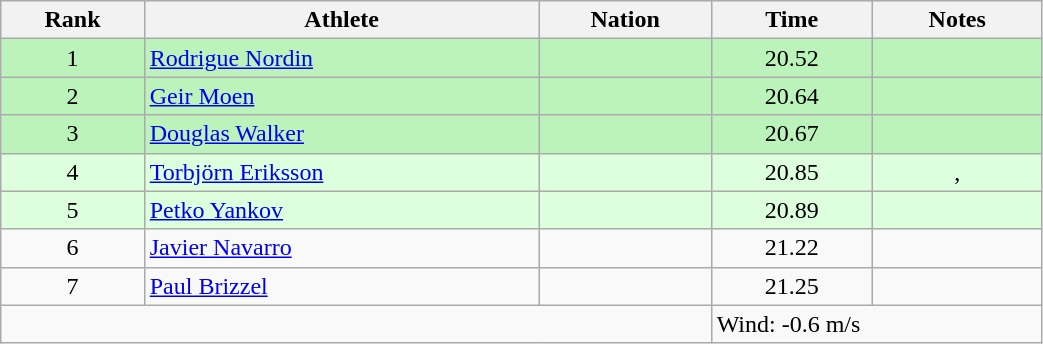<table class="wikitable sortable" style="text-align:center;width: 55%;">
<tr>
<th scope="col">Rank</th>
<th scope="col">Athlete</th>
<th scope="col">Nation</th>
<th scope="col">Time</th>
<th scope="col">Notes</th>
</tr>
<tr bgcolor=bbf3bb>
<td>1</td>
<td align=left><a href='#'>Rodrigue Nordin</a></td>
<td align=left></td>
<td>20.52</td>
<td></td>
</tr>
<tr bgcolor=bbf3bb>
<td>2</td>
<td align=left><a href='#'>Geir Moen</a></td>
<td align=left></td>
<td>20.64</td>
<td></td>
</tr>
<tr bgcolor=bbf3bb>
<td>3</td>
<td align=left><a href='#'>Douglas Walker</a></td>
<td align=left></td>
<td>20.67</td>
<td></td>
</tr>
<tr bgcolor=ddffdd>
<td>4</td>
<td align=left><a href='#'>Torbjörn Eriksson</a></td>
<td align=left></td>
<td>20.85</td>
<td>, </td>
</tr>
<tr bgcolor=ddffdd>
<td>5</td>
<td align=left><a href='#'>Petko Yankov</a></td>
<td align=left></td>
<td>20.89</td>
<td></td>
</tr>
<tr>
<td>6</td>
<td align=left><a href='#'>Javier Navarro</a></td>
<td align=left></td>
<td>21.22</td>
<td></td>
</tr>
<tr>
<td>7</td>
<td align=left><a href='#'>Paul Brizzel</a></td>
<td align=left></td>
<td>21.25</td>
<td></td>
</tr>
<tr class="sortbottom">
<td colspan="3"></td>
<td colspan="2" style="text-align:left;">Wind: -0.6 m/s</td>
</tr>
</table>
